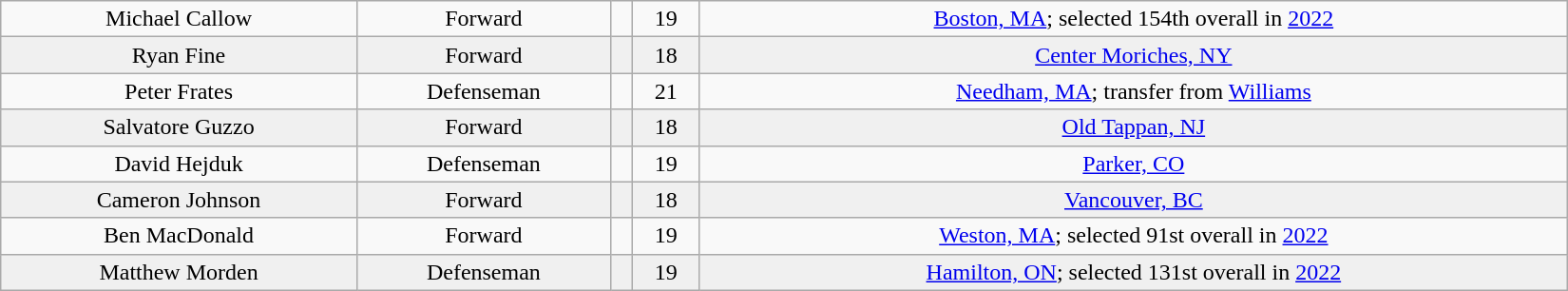<table class="wikitable" width=1100>
<tr align="center" bgcolor="">
<td>Michael Callow</td>
<td>Forward</td>
<td></td>
<td>19</td>
<td><a href='#'>Boston, MA</a>; selected 154th overall in <a href='#'>2022</a></td>
</tr>
<tr align="center" bgcolor="f0f0f0">
<td>Ryan Fine</td>
<td>Forward</td>
<td></td>
<td>18</td>
<td><a href='#'>Center Moriches, NY</a></td>
</tr>
<tr align="center" bgcolor="">
<td>Peter Frates</td>
<td>Defenseman</td>
<td></td>
<td>21</td>
<td><a href='#'>Needham, MA</a>; transfer from <a href='#'>Williams</a></td>
</tr>
<tr align="center" bgcolor="f0f0f0">
<td>Salvatore Guzzo</td>
<td>Forward</td>
<td></td>
<td>18</td>
<td><a href='#'>Old Tappan, NJ</a></td>
</tr>
<tr align="center" bgcolor="">
<td>David Hejduk</td>
<td>Defenseman</td>
<td></td>
<td>19</td>
<td><a href='#'>Parker, CO</a></td>
</tr>
<tr align="center" bgcolor="f0f0f0">
<td>Cameron Johnson</td>
<td>Forward</td>
<td></td>
<td>18</td>
<td><a href='#'>Vancouver, BC</a></td>
</tr>
<tr align="center" bgcolor="">
<td>Ben MacDonald</td>
<td>Forward</td>
<td></td>
<td>19</td>
<td><a href='#'>Weston, MA</a>; selected 91st overall in <a href='#'>2022</a></td>
</tr>
<tr align="center" bgcolor="f0f0f0">
<td>Matthew Morden</td>
<td>Defenseman</td>
<td></td>
<td>19</td>
<td><a href='#'>Hamilton, ON</a>; selected 131st overall in <a href='#'>2022</a></td>
</tr>
</table>
